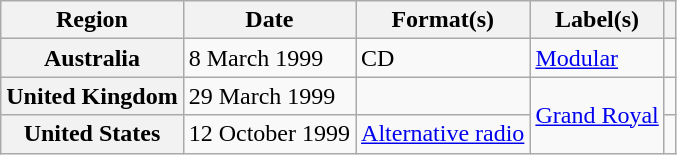<table class="wikitable plainrowheaders">
<tr>
<th scope="col">Region</th>
<th scope="col">Date</th>
<th scope="col">Format(s)</th>
<th scope="col">Label(s)</th>
<th scope="col"></th>
</tr>
<tr>
<th scope="row">Australia</th>
<td>8 March 1999</td>
<td>CD</td>
<td><a href='#'>Modular</a></td>
<td></td>
</tr>
<tr>
<th scope="row">United Kingdom</th>
<td>29 March 1999</td>
<td></td>
<td rowspan="2"><a href='#'>Grand Royal</a></td>
<td></td>
</tr>
<tr>
<th scope="row">United States</th>
<td>12 October 1999</td>
<td><a href='#'>Alternative radio</a></td>
<td></td>
</tr>
</table>
